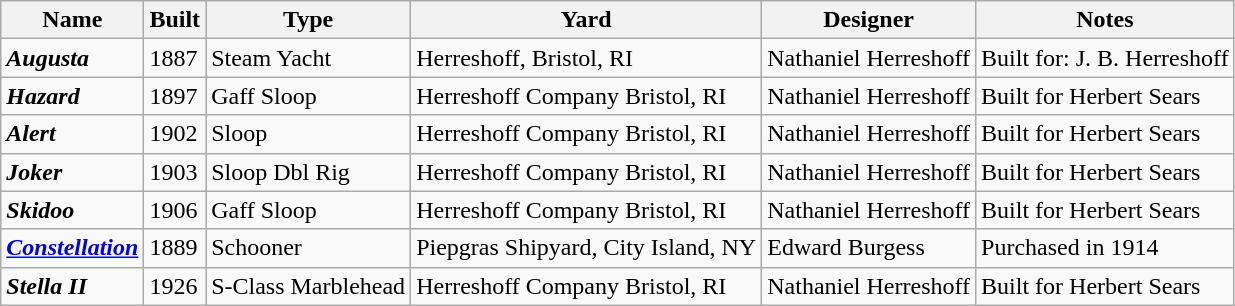<table class="wikitable">
<tr>
<th>Name</th>
<th>Built</th>
<th>Type</th>
<th>Yard</th>
<th>Designer</th>
<th>Notes</th>
</tr>
<tr>
<td><strong><em>Augusta</em></strong></td>
<td>1887</td>
<td>Steam Yacht</td>
<td>Herreshoff, Bristol, RI</td>
<td>Nathaniel Herreshoff</td>
<td>Built for: J. B. Herreshoff</td>
</tr>
<tr>
<td><strong><em>Hazard</em></strong></td>
<td>1897</td>
<td>Gaff Sloop</td>
<td>Herreshoff Company Bristol, RI</td>
<td>Nathaniel Herreshoff</td>
<td>Built for Herbert Sears</td>
</tr>
<tr>
<td><strong><em>Alert</em></strong></td>
<td>1902</td>
<td>Sloop</td>
<td>Herreshoff Company Bristol, RI</td>
<td>Nathaniel Herreshoff</td>
<td>Built for Herbert Sears</td>
</tr>
<tr>
<td><strong><em>Joker</em></strong></td>
<td>1903</td>
<td>Sloop Dbl Rig</td>
<td>Herreshoff Company Bristol, RI</td>
<td>Nathaniel Herreshoff</td>
<td>Built for Herbert Sears</td>
</tr>
<tr>
<td><strong><em>Skidoo</em></strong></td>
<td>1906</td>
<td>Gaff Sloop</td>
<td>Herreshoff Company Bristol, RI</td>
<td>Nathaniel Herreshoff</td>
<td>Built for Herbert Sears</td>
</tr>
<tr>
<td><strong><em><a href='#'>Constellation</a></em></strong></td>
<td>1889</td>
<td>Schooner</td>
<td>Piepgras Shipyard, City Island, NY</td>
<td>Edward Burgess</td>
<td>Purchased in 1914</td>
</tr>
<tr>
<td><strong><em>Stella II</em></strong></td>
<td>1926</td>
<td>S-Class Marblehead</td>
<td>Herreshoff Company Bristol, RI</td>
<td>Nathaniel Herreshoff</td>
<td>Built for Herbert Sears</td>
</tr>
</table>
